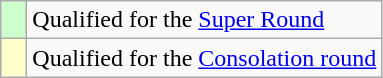<table class="wikitable" style="text-align:left;">
<tr>
<td width=10px bgcolor=#ccffcc></td>
<td>Qualified for the <a href='#'>Super Round</a></td>
</tr>
<tr>
<td width=10px bgcolor=#ffffcc></td>
<td>Qualified for the <a href='#'>Consolation round</a></td>
</tr>
</table>
